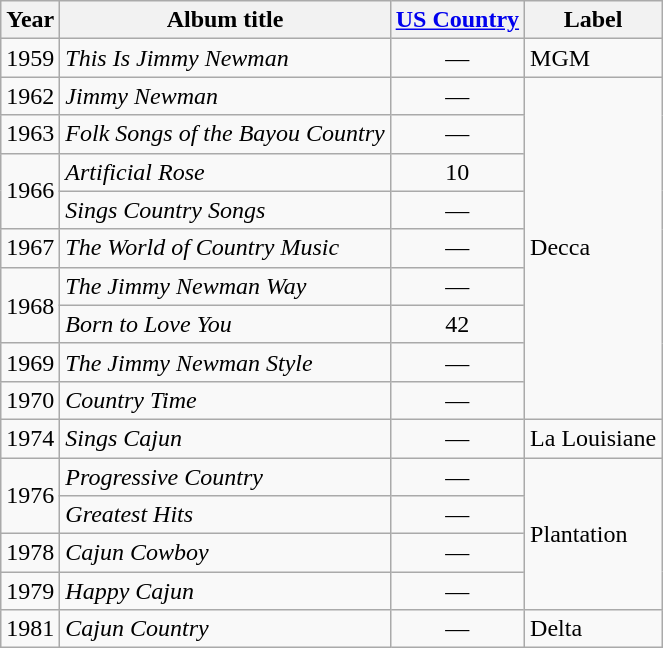<table class="wikitable">
<tr>
<th>Year</th>
<th>Album title</th>
<th><a href='#'>US Country</a></th>
<th>Label</th>
</tr>
<tr>
<td>1959</td>
<td><em>This Is Jimmy Newman</em></td>
<td style="text-align:center;">—</td>
<td>MGM</td>
</tr>
<tr>
<td>1962</td>
<td><em>Jimmy Newman</em></td>
<td style="text-align:center;">—</td>
<td rowspan="9">Decca</td>
</tr>
<tr>
<td>1963</td>
<td><em>Folk Songs of the Bayou Country</em></td>
<td style="text-align:center;">—</td>
</tr>
<tr>
<td rowspan="2">1966</td>
<td><em>Artificial Rose</em></td>
<td style="text-align:center;">10</td>
</tr>
<tr>
<td><em>Sings Country Songs</em></td>
<td style="text-align:center;">—</td>
</tr>
<tr>
<td>1967</td>
<td><em>The World of Country Music</em></td>
<td style="text-align:center;">—</td>
</tr>
<tr>
<td rowspan="2">1968</td>
<td><em>The Jimmy Newman Way</em></td>
<td style="text-align:center;">—</td>
</tr>
<tr>
<td><em>Born to Love You</em></td>
<td style="text-align:center;">42</td>
</tr>
<tr>
<td>1969</td>
<td><em>The Jimmy Newman Style</em></td>
<td style="text-align:center;">—</td>
</tr>
<tr>
<td>1970</td>
<td><em>Country Time</em></td>
<td style="text-align:center;">—</td>
</tr>
<tr>
<td>1974</td>
<td><em>Sings Cajun</em></td>
<td style="text-align:center;">—</td>
<td>La Louisiane</td>
</tr>
<tr>
<td rowspan="2">1976</td>
<td><em>Progressive Country</em></td>
<td style="text-align:center;">—</td>
<td rowspan="4">Plantation</td>
</tr>
<tr>
<td><em>Greatest Hits</em></td>
<td style="text-align:center;">—</td>
</tr>
<tr>
<td>1978</td>
<td><em>Cajun Cowboy</em></td>
<td style="text-align:center;">—</td>
</tr>
<tr>
<td>1979</td>
<td><em>Happy Cajun</em></td>
<td style="text-align:center;">—</td>
</tr>
<tr>
<td>1981</td>
<td><em>Cajun Country</em></td>
<td style="text-align:center;">—</td>
<td>Delta</td>
</tr>
</table>
